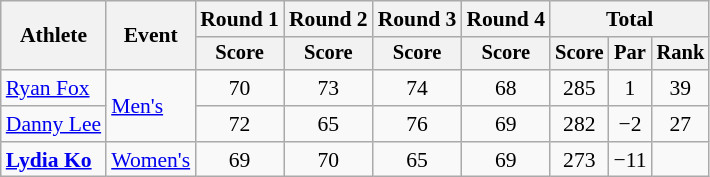<table class=wikitable style="font-size:90%;">
<tr>
<th rowspan=2>Athlete</th>
<th rowspan=2>Event</th>
<th>Round 1</th>
<th>Round 2</th>
<th>Round 3</th>
<th>Round 4</th>
<th colspan=3>Total</th>
</tr>
<tr style="font-size:95%">
<th>Score</th>
<th>Score</th>
<th>Score</th>
<th>Score</th>
<th>Score</th>
<th>Par</th>
<th>Rank</th>
</tr>
<tr align=center>
<td align=left><a href='#'>Ryan Fox</a></td>
<td align=left rowspan=2><a href='#'>Men's</a></td>
<td>70</td>
<td>73</td>
<td>74</td>
<td>68</td>
<td>285</td>
<td>1</td>
<td>39</td>
</tr>
<tr align=center>
<td align=left><a href='#'>Danny Lee</a></td>
<td>72</td>
<td>65</td>
<td>76</td>
<td>69</td>
<td>282</td>
<td>−2</td>
<td>27</td>
</tr>
<tr align=center>
<td align=left><strong><a href='#'>Lydia Ko</a></strong></td>
<td><a href='#'>Women's</a></td>
<td>69</td>
<td>70</td>
<td>65</td>
<td>69</td>
<td>273</td>
<td>−11</td>
<td></td>
</tr>
</table>
